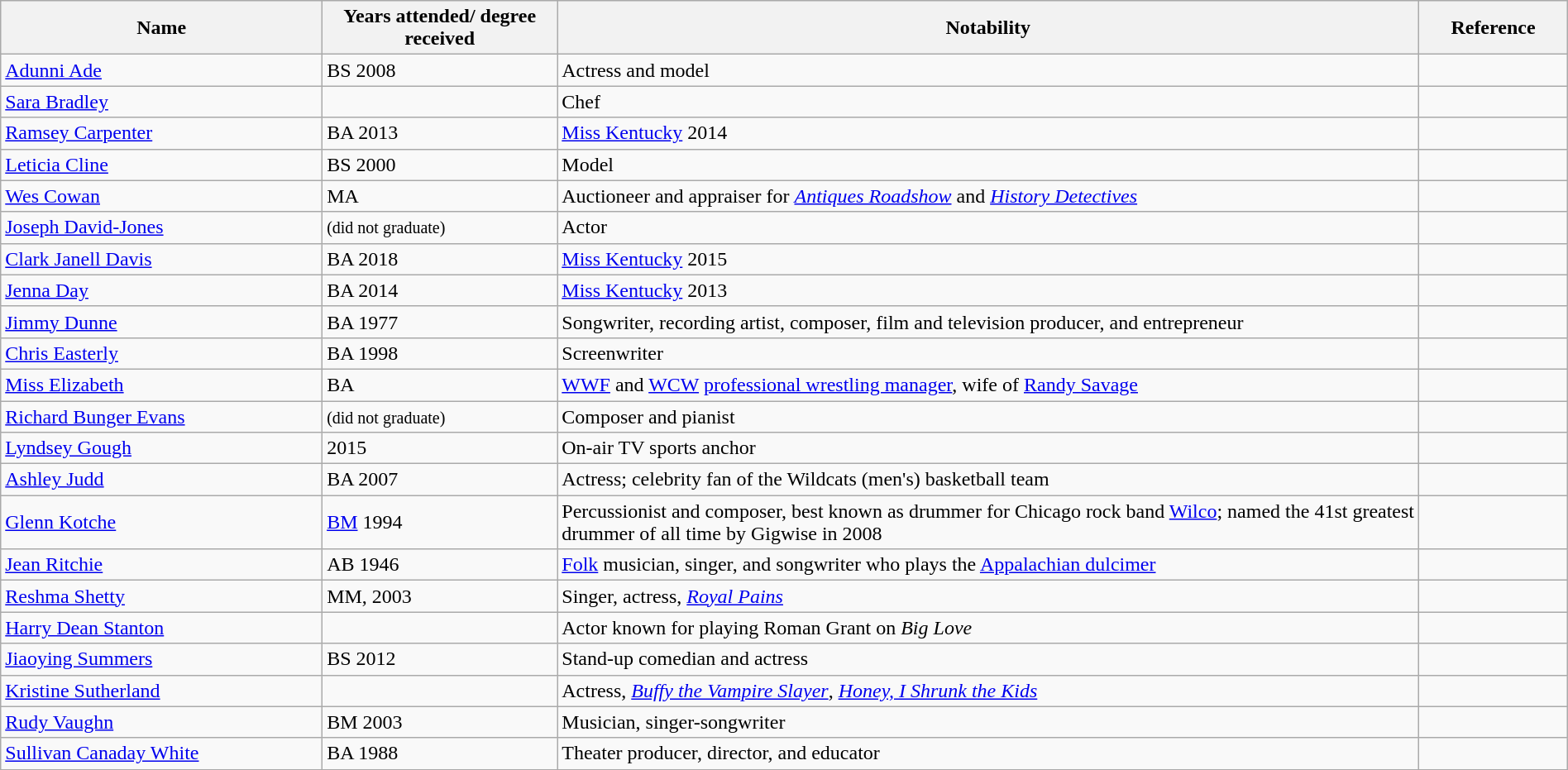<table width="100%" class="wikitable sortable">
<tr>
<th style="width:*;">Name</th>
<th style="width:15%;">Years attended/ degree received</th>
<th style="width:55%;" class="unsortable">Notability</th>
<th style="width:*;" class="unsortable">Reference</th>
</tr>
<tr>
<td><a href='#'>Adunni Ade</a></td>
<td>BS 2008</td>
<td>Actress and model</td>
<td></td>
</tr>
<tr>
<td><a href='#'>Sara Bradley</a></td>
<td></td>
<td>Chef</td>
<td></td>
</tr>
<tr>
<td><a href='#'>Ramsey Carpenter</a></td>
<td>BA 2013</td>
<td><a href='#'>Miss Kentucky</a> 2014</td>
<td></td>
</tr>
<tr>
<td><a href='#'>Leticia Cline</a></td>
<td>BS 2000</td>
<td>Model</td>
<td></td>
</tr>
<tr>
<td><a href='#'>Wes Cowan</a></td>
<td>MA</td>
<td>Auctioneer and appraiser for <em><a href='#'>Antiques Roadshow</a></em> and <em><a href='#'>History Detectives</a></em></td>
<td></td>
</tr>
<tr>
<td><a href='#'>Joseph David-Jones</a></td>
<td><small>(did not graduate)</small></td>
<td>Actor</td>
<td></td>
</tr>
<tr>
<td><a href='#'>Clark Janell Davis</a></td>
<td>BA 2018</td>
<td><a href='#'>Miss Kentucky</a> 2015</td>
<td></td>
</tr>
<tr>
<td><a href='#'>Jenna Day</a></td>
<td>BA 2014</td>
<td><a href='#'>Miss Kentucky</a> 2013</td>
<td></td>
</tr>
<tr>
<td><a href='#'>Jimmy Dunne</a></td>
<td>BA 1977</td>
<td>Songwriter, recording artist, composer, film and television producer, and entrepreneur</td>
<td></td>
</tr>
<tr>
<td><a href='#'>Chris Easterly</a></td>
<td>BA 1998</td>
<td>Screenwriter</td>
<td></td>
</tr>
<tr>
<td><a href='#'>Miss Elizabeth</a></td>
<td>BA</td>
<td><a href='#'>WWF</a> and <a href='#'>WCW</a> <a href='#'>professional wrestling manager</a>, wife of <a href='#'>Randy Savage</a></td>
<td></td>
</tr>
<tr>
<td><a href='#'>Richard Bunger Evans</a></td>
<td><small>(did not graduate)</small></td>
<td>Composer and pianist</td>
<td></td>
</tr>
<tr>
<td><a href='#'>Lyndsey Gough</a></td>
<td>2015</td>
<td>On-air TV sports anchor</td>
<td></td>
</tr>
<tr>
<td><a href='#'>Ashley Judd</a></td>
<td>BA 2007</td>
<td>Actress; celebrity fan of the Wildcats (men's) basketball team</td>
<td></td>
</tr>
<tr>
<td><a href='#'>Glenn Kotche</a></td>
<td><a href='#'>BM</a> 1994</td>
<td>Percussionist and composer, best known as drummer for Chicago rock band <a href='#'>Wilco</a>; named the 41st greatest drummer of all time by Gigwise in 2008</td>
<td></td>
</tr>
<tr>
<td><a href='#'>Jean Ritchie</a></td>
<td>AB 1946</td>
<td><a href='#'>Folk</a> musician, singer, and songwriter who plays the <a href='#'>Appalachian dulcimer</a></td>
<td></td>
</tr>
<tr>
<td><a href='#'>Reshma Shetty</a></td>
<td>MM, 2003</td>
<td>Singer, actress, <em><a href='#'>Royal Pains</a></em></td>
<td></td>
</tr>
<tr>
<td><a href='#'>Harry Dean Stanton</a></td>
<td></td>
<td>Actor known for playing Roman Grant on <em>Big Love</em></td>
<td></td>
</tr>
<tr>
<td><a href='#'>Jiaoying Summers</a></td>
<td>BS 2012</td>
<td>Stand-up comedian and actress</td>
<td></td>
</tr>
<tr>
<td><a href='#'>Kristine Sutherland</a></td>
<td></td>
<td>Actress, <em><a href='#'>Buffy the Vampire Slayer</a></em>, <em><a href='#'>Honey, I Shrunk the Kids</a></em></td>
<td></td>
</tr>
<tr>
<td><a href='#'>Rudy Vaughn</a></td>
<td>BM 2003</td>
<td>Musician, singer-songwriter</td>
<td></td>
</tr>
<tr>
<td style="white-space: nowrap;"><a href='#'>Sullivan Canaday White</a></td>
<td>BA 1988</td>
<td>Theater producer, director, and educator</td>
<td></td>
</tr>
<tr>
</tr>
</table>
